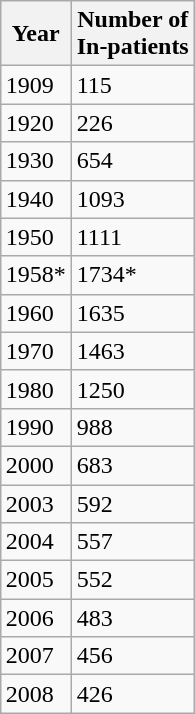<table class="wikitable" style="float:right; clear:right; margin-left:1em">
<tr>
<th>Year</th>
<th>Number of<br>In-patients</th>
</tr>
<tr>
<td>1909</td>
<td>115</td>
</tr>
<tr>
<td>1920</td>
<td>226</td>
</tr>
<tr>
<td>1930</td>
<td>654</td>
</tr>
<tr>
<td>1940</td>
<td>1093</td>
</tr>
<tr>
<td>1950</td>
<td>1111</td>
</tr>
<tr>
<td>1958*</td>
<td>1734*</td>
</tr>
<tr>
<td>1960</td>
<td>1635</td>
</tr>
<tr>
<td>1970</td>
<td>1463</td>
</tr>
<tr>
<td>1980</td>
<td>1250</td>
</tr>
<tr>
<td>1990</td>
<td>988</td>
</tr>
<tr>
<td>2000</td>
<td>683</td>
</tr>
<tr>
<td>2003</td>
<td>592</td>
</tr>
<tr>
<td>2004</td>
<td>557</td>
</tr>
<tr>
<td>2005</td>
<td>552</td>
</tr>
<tr>
<td>2006</td>
<td>483</td>
</tr>
<tr>
<td>2007</td>
<td>456</td>
</tr>
<tr>
<td>2008</td>
<td>426</td>
</tr>
</table>
